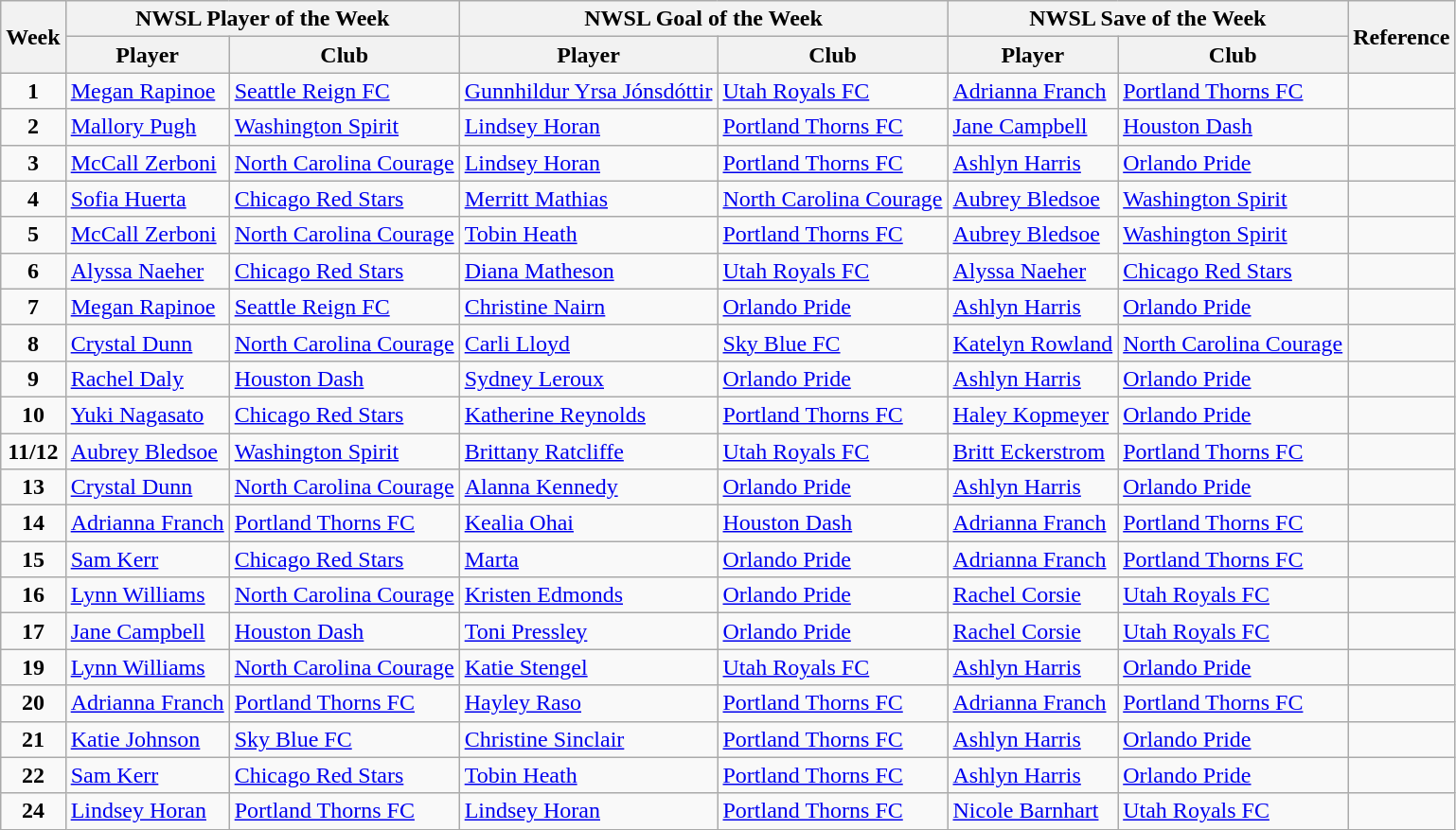<table class="wikitable">
<tr>
<th rowspan="2">Week</th>
<th colspan="2">NWSL Player of the Week</th>
<th colspan="2">NWSL Goal of the Week</th>
<th colspan="2">NWSL Save of the Week</th>
<th rowspan="2">Reference</th>
</tr>
<tr>
<th>Player</th>
<th>Club</th>
<th>Player</th>
<th>Club</th>
<th>Player</th>
<th>Club</th>
</tr>
<tr>
<td align=center><strong>1</strong></td>
<td> <a href='#'>Megan Rapinoe</a></td>
<td><a href='#'>Seattle Reign FC</a></td>
<td> <a href='#'>Gunnhildur Yrsa Jónsdóttir</a></td>
<td><a href='#'>Utah Royals FC</a></td>
<td> <a href='#'>Adrianna Franch</a></td>
<td><a href='#'>Portland Thorns FC</a></td>
<td align=center></td>
</tr>
<tr>
<td align=center><strong>2</strong></td>
<td> <a href='#'>Mallory Pugh</a></td>
<td><a href='#'>Washington Spirit</a></td>
<td> <a href='#'>Lindsey Horan</a></td>
<td><a href='#'>Portland Thorns FC</a></td>
<td> <a href='#'>Jane Campbell</a></td>
<td><a href='#'>Houston Dash</a></td>
<td align=center></td>
</tr>
<tr>
<td align=center><strong>3</strong></td>
<td> <a href='#'>McCall Zerboni</a></td>
<td><a href='#'>North Carolina Courage</a></td>
<td> <a href='#'>Lindsey Horan</a></td>
<td><a href='#'>Portland Thorns FC</a></td>
<td> <a href='#'>Ashlyn Harris</a></td>
<td><a href='#'>Orlando Pride</a></td>
<td align=center></td>
</tr>
<tr>
<td align=center><strong>4</strong></td>
<td> <a href='#'>Sofia Huerta</a></td>
<td><a href='#'>Chicago Red Stars</a></td>
<td> <a href='#'>Merritt Mathias</a></td>
<td><a href='#'>North Carolina Courage</a></td>
<td> <a href='#'>Aubrey Bledsoe</a></td>
<td><a href='#'>Washington Spirit</a></td>
<td align=center></td>
</tr>
<tr>
<td align=center><strong>5</strong></td>
<td> <a href='#'>McCall Zerboni</a></td>
<td><a href='#'>North Carolina Courage</a></td>
<td> <a href='#'>Tobin Heath</a></td>
<td><a href='#'>Portland Thorns FC</a></td>
<td> <a href='#'>Aubrey Bledsoe</a></td>
<td><a href='#'>Washington Spirit</a></td>
<td align=center></td>
</tr>
<tr>
<td align=center><strong>6</strong></td>
<td> <a href='#'>Alyssa Naeher</a></td>
<td><a href='#'>Chicago Red Stars</a></td>
<td> <a href='#'>Diana Matheson</a></td>
<td><a href='#'>Utah Royals FC</a></td>
<td> <a href='#'>Alyssa Naeher</a></td>
<td><a href='#'>Chicago Red Stars</a></td>
<td align=center></td>
</tr>
<tr>
<td align=center><strong>7</strong></td>
<td> <a href='#'>Megan Rapinoe</a></td>
<td><a href='#'>Seattle Reign FC</a></td>
<td> <a href='#'>Christine Nairn</a></td>
<td><a href='#'>Orlando Pride</a></td>
<td> <a href='#'>Ashlyn Harris</a></td>
<td><a href='#'>Orlando Pride</a></td>
<td align=center></td>
</tr>
<tr>
<td align=center><strong>8</strong></td>
<td> <a href='#'>Crystal Dunn</a></td>
<td><a href='#'>North Carolina Courage</a></td>
<td> <a href='#'>Carli Lloyd</a></td>
<td><a href='#'>Sky Blue FC</a></td>
<td> <a href='#'>Katelyn Rowland</a></td>
<td><a href='#'>North Carolina Courage</a></td>
<td align=center></td>
</tr>
<tr>
<td align=center><strong>9</strong></td>
<td> <a href='#'>Rachel Daly</a></td>
<td><a href='#'>Houston Dash</a></td>
<td> <a href='#'>Sydney Leroux</a></td>
<td><a href='#'>Orlando Pride</a></td>
<td> <a href='#'>Ashlyn Harris</a></td>
<td><a href='#'>Orlando Pride</a></td>
<td></td>
</tr>
<tr>
<td align=center><strong>10</strong></td>
<td> <a href='#'>Yuki Nagasato</a></td>
<td><a href='#'>Chicago Red Stars</a></td>
<td> <a href='#'>Katherine Reynolds</a></td>
<td><a href='#'>Portland Thorns FC</a></td>
<td> <a href='#'>Haley Kopmeyer</a></td>
<td><a href='#'>Orlando Pride</a></td>
<td></td>
</tr>
<tr>
<td align=center><strong>11/12</strong></td>
<td> <a href='#'>Aubrey Bledsoe</a></td>
<td><a href='#'>Washington Spirit</a></td>
<td> <a href='#'>Brittany Ratcliffe</a></td>
<td><a href='#'>Utah Royals FC</a></td>
<td> <a href='#'>Britt Eckerstrom</a></td>
<td><a href='#'>Portland Thorns FC</a></td>
<td></td>
</tr>
<tr>
<td align=center><strong>13</strong></td>
<td> <a href='#'>Crystal Dunn</a></td>
<td><a href='#'>North Carolina Courage</a></td>
<td> <a href='#'>Alanna Kennedy</a></td>
<td><a href='#'>Orlando Pride</a></td>
<td> <a href='#'>Ashlyn Harris</a></td>
<td><a href='#'>Orlando Pride</a></td>
<td></td>
</tr>
<tr>
<td align=center><strong>14</strong></td>
<td> <a href='#'>Adrianna Franch</a></td>
<td><a href='#'>Portland Thorns FC</a></td>
<td> <a href='#'>Kealia Ohai</a></td>
<td><a href='#'>Houston Dash</a></td>
<td> <a href='#'>Adrianna Franch</a></td>
<td><a href='#'>Portland Thorns FC</a></td>
<td></td>
</tr>
<tr>
<td align=center><strong>15</strong></td>
<td> <a href='#'>Sam Kerr</a></td>
<td><a href='#'>Chicago Red Stars</a></td>
<td> <a href='#'>Marta</a></td>
<td><a href='#'>Orlando Pride</a></td>
<td> <a href='#'>Adrianna Franch</a></td>
<td><a href='#'>Portland Thorns FC</a></td>
<td></td>
</tr>
<tr>
<td align=center><strong>16</strong></td>
<td> <a href='#'>Lynn Williams</a></td>
<td><a href='#'>North Carolina Courage</a></td>
<td> <a href='#'>Kristen Edmonds</a></td>
<td><a href='#'>Orlando Pride</a></td>
<td> <a href='#'>Rachel Corsie</a></td>
<td><a href='#'>Utah Royals FC</a></td>
<td></td>
</tr>
<tr>
<td align=center><strong>17</strong></td>
<td> <a href='#'>Jane Campbell</a></td>
<td><a href='#'>Houston Dash</a></td>
<td> <a href='#'>Toni Pressley</a></td>
<td><a href='#'>Orlando Pride</a></td>
<td> <a href='#'>Rachel Corsie</a></td>
<td><a href='#'>Utah Royals FC</a></td>
<td></td>
</tr>
<tr>
<td align=center><strong>19</strong></td>
<td> <a href='#'>Lynn Williams</a></td>
<td><a href='#'>North Carolina Courage</a></td>
<td> <a href='#'>Katie Stengel</a></td>
<td><a href='#'>Utah Royals FC</a></td>
<td> <a href='#'>Ashlyn Harris</a></td>
<td><a href='#'>Orlando Pride</a></td>
<td></td>
</tr>
<tr>
<td align=center><strong>20</strong></td>
<td> <a href='#'>Adrianna Franch</a></td>
<td><a href='#'>Portland Thorns FC</a></td>
<td>  <a href='#'>Hayley Raso</a></td>
<td><a href='#'>Portland Thorns FC</a></td>
<td> <a href='#'>Adrianna Franch</a></td>
<td><a href='#'>Portland Thorns FC</a></td>
<td></td>
</tr>
<tr>
<td align=center><strong>21</strong></td>
<td> <a href='#'>Katie Johnson</a></td>
<td><a href='#'>Sky Blue FC</a></td>
<td> <a href='#'>Christine Sinclair</a></td>
<td><a href='#'>Portland Thorns FC</a></td>
<td> <a href='#'>Ashlyn Harris</a></td>
<td><a href='#'>Orlando Pride</a></td>
<td></td>
</tr>
<tr>
<td align=center><strong>22</strong></td>
<td> <a href='#'>Sam Kerr</a></td>
<td><a href='#'>Chicago Red Stars</a></td>
<td> <a href='#'>Tobin Heath</a></td>
<td><a href='#'>Portland Thorns FC</a></td>
<td> <a href='#'>Ashlyn Harris</a></td>
<td><a href='#'>Orlando Pride</a></td>
<td></td>
</tr>
<tr>
<td align=center><strong>24</strong></td>
<td> <a href='#'>Lindsey Horan</a></td>
<td><a href='#'>Portland Thorns FC</a></td>
<td> <a href='#'>Lindsey Horan</a></td>
<td><a href='#'>Portland Thorns FC</a></td>
<td> <a href='#'>Nicole Barnhart</a></td>
<td><a href='#'>Utah Royals FC</a></td>
<td></td>
</tr>
</table>
